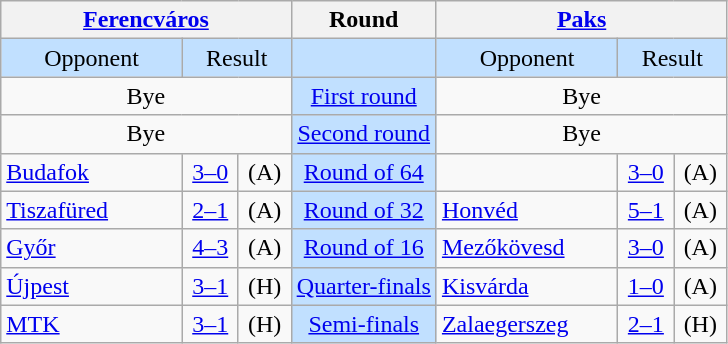<table class="wikitable" style="text-align:center; white-space:nowrap;">
<tr>
<th colspan="3"><a href='#'>Ferencváros</a></th>
<th>Round</th>
<th colspan="3"><a href='#'>Paks</a></th>
</tr>
<tr style="background:#C1E0FF;">
<td style="width:25%;">Opponent</td>
<td colspan="2"; style="width:15%;">Result</td>
<td></td>
<td style="width:25%;">Opponent</td>
<td colspan="2"; style="width:15%;">Result</td>
</tr>
<tr>
<td colspan="3" align="center">Bye</td>
<td style="background:#C1E0FF;"><a href='#'>First round</a></td>
<td colspan="3" align="center">Bye</td>
</tr>
<tr>
<td colspan="3" align="center">Bye</td>
<td style="background:#C1E0FF;"><a href='#'>Second round</a></td>
<td colspan="3" align="center">Bye</td>
</tr>
<tr>
<td style="text-align:left;"><a href='#'>Budafok</a> </td>
<td><a href='#'>3–0</a></td>
<td>(A)</td>
<td style="background:#C1E0FF;"><a href='#'>Round of 64</a></td>
<td style="text-align:left;"> </td>
<td><a href='#'>3–0</a></td>
<td>(A)</td>
</tr>
<tr>
<td style="text-align:left;"><a href='#'>Tiszafüred</a> </td>
<td><a href='#'>2–1</a></td>
<td>(A)</td>
<td style="background:#C1E0FF;"><a href='#'>Round of 32</a></td>
<td style="text-align:left;"><a href='#'>Honvéd</a> </td>
<td><a href='#'>5–1</a></td>
<td>(A)</td>
</tr>
<tr>
<td style="text-align:left;"><a href='#'>Győr</a> </td>
<td><a href='#'>4–3</a> </td>
<td>(A)</td>
<td style="background:#C1E0FF;"><a href='#'>Round of 16</a></td>
<td style="text-align:left;"><a href='#'>Mezőkövesd</a> </td>
<td><a href='#'>3–0</a></td>
<td>(A)</td>
</tr>
<tr>
<td style="text-align:left;"><a href='#'>Újpest</a> </td>
<td><a href='#'>3–1</a></td>
<td>(H)</td>
<td style="background:#C1E0FF;"><a href='#'>Quarter-finals</a></td>
<td style="text-align:left;"><a href='#'>Kisvárda</a> </td>
<td><a href='#'>1–0</a></td>
<td>(A)</td>
</tr>
<tr>
<td style="text-align:left;"><a href='#'>MTK</a> </td>
<td><a href='#'>3–1</a></td>
<td>(H)</td>
<td style="background:#C1E0FF;"><a href='#'>Semi-finals</a></td>
<td style="text-align:left;"><a href='#'>Zalaegerszeg</a> </td>
<td><a href='#'>2–1</a></td>
<td>(H)</td>
</tr>
</table>
